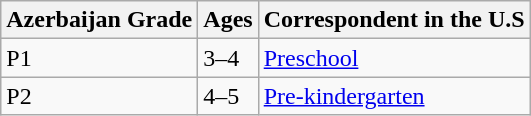<table class="wikitable">
<tr>
<th>Azerbaijan Grade</th>
<th>Ages</th>
<th>Correspondent in the U.S</th>
</tr>
<tr>
<td>P1</td>
<td>3–4</td>
<td><a href='#'>Preschool</a></td>
</tr>
<tr>
<td>P2</td>
<td>4–5</td>
<td><a href='#'>Pre-kindergarten</a></td>
</tr>
</table>
